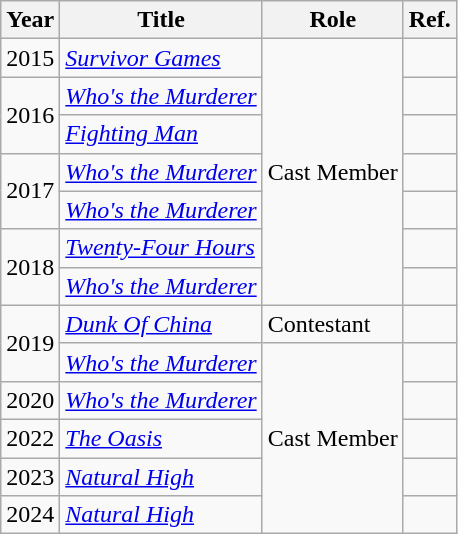<table class="wikitable">
<tr>
<th width=10>Year</th>
<th>Title</th>
<th>Role</th>
<th>Ref.</th>
</tr>
<tr>
<td>2015</td>
<td><em><a href='#'>Survivor Games</a></em></td>
<td rowspan=7>Cast Member</td>
<td></td>
</tr>
<tr>
<td rowspan=2>2016</td>
<td><em><a href='#'>Who's the Murderer</a></em></td>
<td></td>
</tr>
<tr>
<td><em><a href='#'>Fighting Man</a></em></td>
<td></td>
</tr>
<tr>
<td rowspan=2>2017</td>
<td><em><a href='#'>Who's the Murderer</a></em><br></td>
<td></td>
</tr>
<tr>
<td><em><a href='#'>Who's the Murderer</a></em> <br></td>
<td></td>
</tr>
<tr>
<td rowspan=2>2018</td>
<td><em><a href='#'>Twenty-Four Hours</a></em> <br></td>
<td></td>
</tr>
<tr>
<td><em><a href='#'>Who's the Murderer</a></em> <br></td>
<td></td>
</tr>
<tr>
<td rowspan=2>2019</td>
<td><em><a href='#'>Dunk Of China</a></em><br></td>
<td>Contestant<br></td>
<td></td>
</tr>
<tr>
<td><em><a href='#'>Who's the Murderer</a></em> <br></td>
<td rowspan=5>Cast Member</td>
<td></td>
</tr>
<tr>
<td>2020</td>
<td><em><a href='#'>Who's the Murderer</a></em> <br></td>
<td></td>
</tr>
<tr>
<td>2022</td>
<td><em><a href='#'>The Oasis</a></em></td>
<td></td>
</tr>
<tr>
<td>2023</td>
<td><em><a href='#'>Natural High</a></em></td>
<td></td>
</tr>
<tr>
<td>2024</td>
<td><em><a href='#'>Natural High</a></em><br></td>
<td></td>
</tr>
</table>
